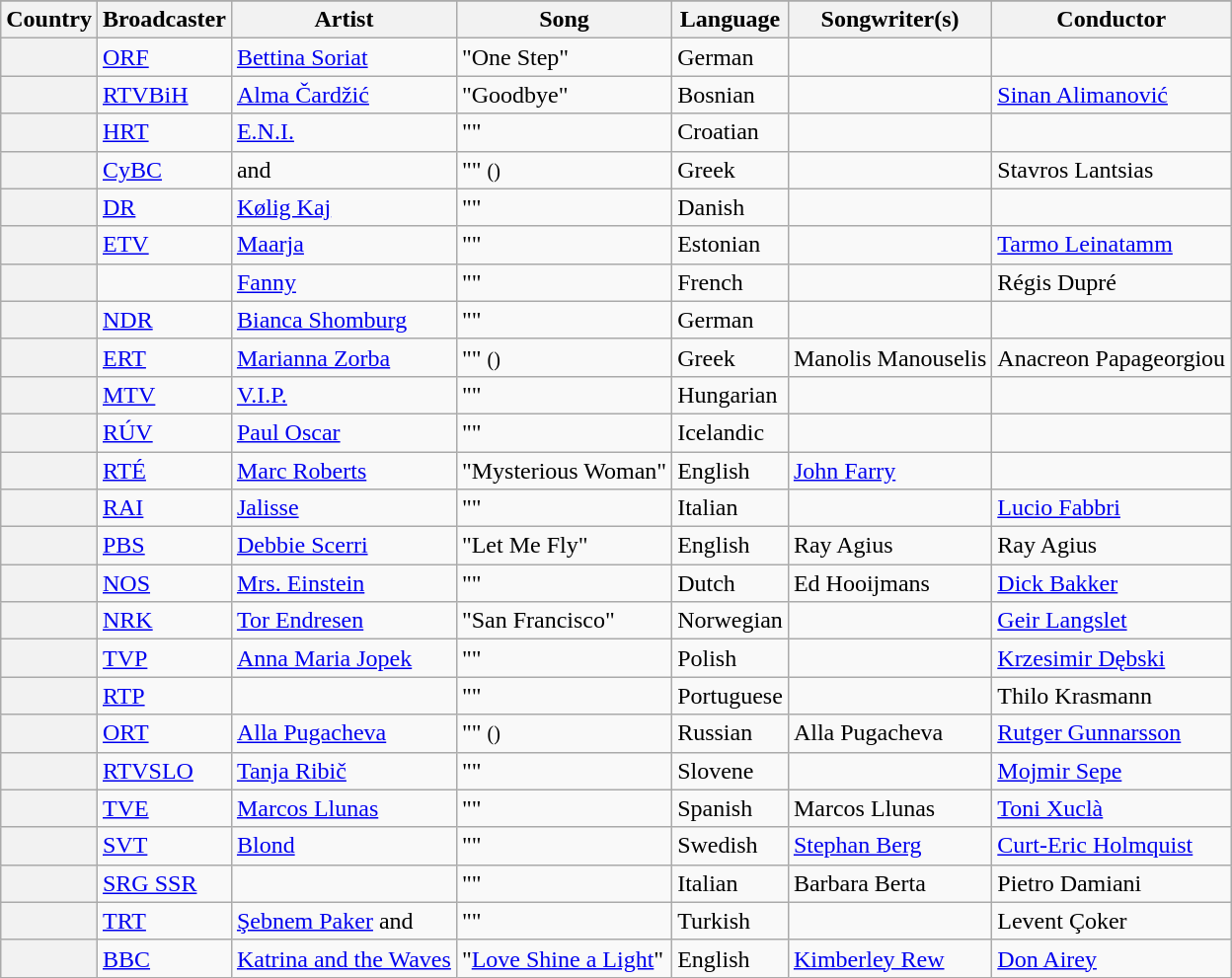<table class="wikitable plainrowheaders sticky-header">
<tr>
</tr>
<tr>
<th scope="col">Country</th>
<th scope="col">Broadcaster</th>
<th scope="col">Artist</th>
<th scope="col">Song</th>
<th scope="col">Language</th>
<th scope="col">Songwriter(s)</th>
<th scope="col">Conductor</th>
</tr>
<tr>
<th scope="row"></th>
<td><a href='#'>ORF</a></td>
<td><a href='#'>Bettina Soriat</a></td>
<td>"One Step"</td>
<td>German</td>
<td></td>
<td></td>
</tr>
<tr>
<th scope="row"></th>
<td><a href='#'>RTVBiH</a></td>
<td><a href='#'>Alma Čardžić</a></td>
<td>"Goodbye"</td>
<td>Bosnian</td>
<td></td>
<td><a href='#'>Sinan Alimanović</a></td>
</tr>
<tr>
<th scope="row"></th>
<td><a href='#'>HRT</a></td>
<td><a href='#'>E.N.I.</a></td>
<td>""</td>
<td>Croatian</td>
<td></td>
<td></td>
</tr>
<tr>
<th scope="row"></th>
<td><a href='#'>CyBC</a></td>
<td> and </td>
<td>"" <small>()</small></td>
<td>Greek</td>
<td></td>
<td>Stavros Lantsias</td>
</tr>
<tr>
<th scope="row"></th>
<td><a href='#'>DR</a></td>
<td><a href='#'>Kølig Kaj</a></td>
<td>""</td>
<td>Danish</td>
<td></td>
<td></td>
</tr>
<tr>
<th scope="row"></th>
<td><a href='#'>ETV</a></td>
<td><a href='#'>Maarja</a></td>
<td>""</td>
<td>Estonian</td>
<td></td>
<td><a href='#'>Tarmo Leinatamm</a></td>
</tr>
<tr>
<th scope="row"></th>
<td></td>
<td><a href='#'>Fanny</a></td>
<td>""</td>
<td>French</td>
<td></td>
<td>Régis Dupré</td>
</tr>
<tr>
<th scope="row"></th>
<td><a href='#'>NDR</a></td>
<td><a href='#'>Bianca Shomburg</a></td>
<td>""</td>
<td>German</td>
<td></td>
<td></td>
</tr>
<tr>
<th scope="row"></th>
<td><a href='#'>ERT</a></td>
<td><a href='#'>Marianna Zorba</a></td>
<td>"" <small>()</small></td>
<td>Greek</td>
<td>Manolis Manouselis</td>
<td>Anacreon Papageorgiou</td>
</tr>
<tr>
<th scope="row"></th>
<td><a href='#'>MTV</a></td>
<td><a href='#'>V.I.P.</a></td>
<td>""</td>
<td>Hungarian</td>
<td></td>
<td></td>
</tr>
<tr>
<th scope="row"></th>
<td><a href='#'>RÚV</a></td>
<td><a href='#'>Paul Oscar</a></td>
<td>""</td>
<td>Icelandic</td>
<td></td>
<td></td>
</tr>
<tr>
<th scope="row"></th>
<td><a href='#'>RTÉ</a></td>
<td><a href='#'>Marc Roberts</a></td>
<td>"Mysterious Woman"</td>
<td>English</td>
<td><a href='#'>John Farry</a></td>
<td></td>
</tr>
<tr>
<th scope="row"></th>
<td><a href='#'>RAI</a></td>
<td><a href='#'>Jalisse</a></td>
<td>""</td>
<td>Italian</td>
<td></td>
<td><a href='#'>Lucio Fabbri</a></td>
</tr>
<tr>
<th scope="row"></th>
<td><a href='#'>PBS</a></td>
<td><a href='#'>Debbie Scerri</a></td>
<td>"Let Me Fly"</td>
<td>English</td>
<td>Ray Agius</td>
<td>Ray Agius</td>
</tr>
<tr>
<th scope="row"></th>
<td><a href='#'>NOS</a></td>
<td><a href='#'>Mrs. Einstein</a></td>
<td>""</td>
<td>Dutch</td>
<td>Ed Hooijmans</td>
<td><a href='#'>Dick Bakker</a></td>
</tr>
<tr>
<th scope="row"></th>
<td><a href='#'>NRK</a></td>
<td><a href='#'>Tor Endresen</a></td>
<td>"San Francisco"</td>
<td>Norwegian</td>
<td></td>
<td><a href='#'>Geir Langslet</a></td>
</tr>
<tr>
<th scope="row"></th>
<td><a href='#'>TVP</a></td>
<td><a href='#'>Anna Maria Jopek</a></td>
<td>""</td>
<td>Polish</td>
<td></td>
<td><a href='#'>Krzesimir Dębski</a></td>
</tr>
<tr>
<th scope="row"></th>
<td><a href='#'>RTP</a></td>
<td></td>
<td>""</td>
<td>Portuguese</td>
<td></td>
<td>Thilo Krasmann</td>
</tr>
<tr>
<th scope="row"></th>
<td><a href='#'>ORT</a></td>
<td><a href='#'>Alla Pugacheva</a></td>
<td>"" <small>()</small></td>
<td>Russian</td>
<td>Alla Pugacheva</td>
<td><a href='#'>Rutger Gunnarsson</a></td>
</tr>
<tr>
<th scope="row"></th>
<td><a href='#'>RTVSLO</a></td>
<td><a href='#'>Tanja Ribič</a></td>
<td>""</td>
<td>Slovene</td>
<td></td>
<td><a href='#'>Mojmir Sepe</a></td>
</tr>
<tr>
<th scope="row"></th>
<td><a href='#'>TVE</a></td>
<td><a href='#'>Marcos Llunas</a></td>
<td>""</td>
<td>Spanish</td>
<td>Marcos Llunas</td>
<td><a href='#'>Toni Xuclà</a></td>
</tr>
<tr>
<th scope="row"></th>
<td><a href='#'>SVT</a></td>
<td><a href='#'>Blond</a></td>
<td>""</td>
<td>Swedish</td>
<td><a href='#'>Stephan Berg</a></td>
<td><a href='#'>Curt-Eric Holmquist</a></td>
</tr>
<tr>
<th scope="row"></th>
<td><a href='#'>SRG SSR</a></td>
<td></td>
<td>""</td>
<td>Italian</td>
<td>Barbara Berta</td>
<td>Pietro Damiani</td>
</tr>
<tr>
<th scope="row"></th>
<td><a href='#'>TRT</a></td>
<td><a href='#'>Şebnem Paker</a> and </td>
<td>""</td>
<td>Turkish</td>
<td></td>
<td>Levent Çoker</td>
</tr>
<tr>
<th scope="row"></th>
<td><a href='#'>BBC</a></td>
<td><a href='#'>Katrina and the Waves</a></td>
<td>"<a href='#'>Love Shine a Light</a>"</td>
<td>English</td>
<td><a href='#'>Kimberley Rew</a></td>
<td><a href='#'>Don Airey</a></td>
</tr>
</table>
